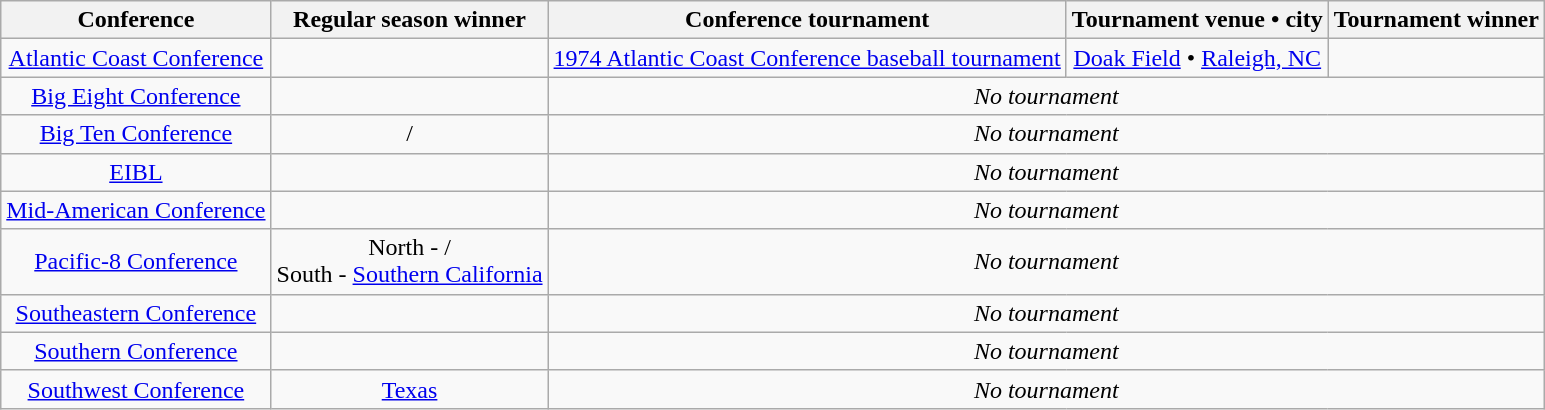<table class="wikitable" style="text-align:center;">
<tr>
<th>Conference</th>
<th>Regular season winner</th>
<th>Conference tournament</th>
<th>Tournament venue • city</th>
<th>Tournament winner</th>
</tr>
<tr>
<td><a href='#'>Atlantic Coast Conference</a></td>
<td></td>
<td><a href='#'>1974 Atlantic Coast Conference baseball tournament</a></td>
<td><a href='#'>Doak Field</a> • <a href='#'>Raleigh, NC</a></td>
<td></td>
</tr>
<tr>
<td><a href='#'>Big Eight Conference</a></td>
<td></td>
<td colspan=3><em>No tournament</em></td>
</tr>
<tr>
<td><a href='#'>Big Ten Conference</a></td>
<td>/</td>
<td colspan=3><em>No tournament</em></td>
</tr>
<tr>
<td><a href='#'>EIBL</a></td>
<td></td>
<td colspan=3><em>No tournament</em></td>
</tr>
<tr>
<td><a href='#'>Mid-American Conference</a></td>
<td></td>
<td colspan=3><em>No tournament</em></td>
</tr>
<tr>
<td><a href='#'>Pacific-8 Conference</a></td>
<td>North - /<br>South - <a href='#'>Southern California</a></td>
<td colspan=3><em>No tournament</em></td>
</tr>
<tr>
<td><a href='#'>Southeastern Conference</a></td>
<td></td>
<td colspan=3><em>No tournament</em></td>
</tr>
<tr>
<td><a href='#'>Southern Conference</a></td>
<td></td>
<td colspan=3><em>No tournament</em></td>
</tr>
<tr>
<td><a href='#'>Southwest Conference</a></td>
<td><a href='#'>Texas</a></td>
<td colspan=3><em>No tournament</em></td>
</tr>
</table>
